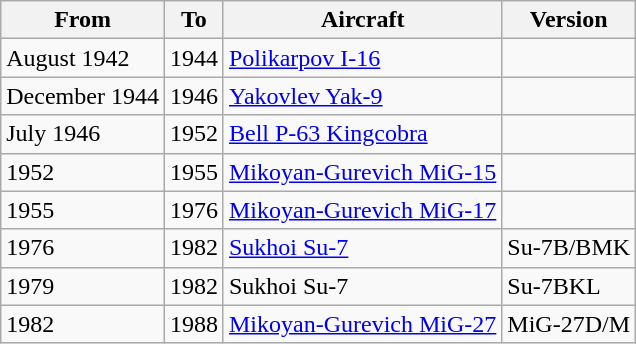<table class="wikitable">
<tr>
<th>From</th>
<th>To</th>
<th>Aircraft</th>
<th>Version</th>
</tr>
<tr>
<td>August 1942</td>
<td>1944</td>
<td><a href='#'>Polikarpov I-16</a></td>
<td></td>
</tr>
<tr>
<td>December 1944</td>
<td>1946</td>
<td><a href='#'>Yakovlev Yak-9</a></td>
<td></td>
</tr>
<tr>
<td>July 1946</td>
<td>1952</td>
<td><a href='#'>Bell P-63 Kingcobra</a></td>
<td></td>
</tr>
<tr>
<td>1952</td>
<td>1955</td>
<td><a href='#'>Mikoyan-Gurevich MiG-15</a></td>
<td></td>
</tr>
<tr>
<td>1955</td>
<td>1976</td>
<td><a href='#'>Mikoyan-Gurevich MiG-17</a></td>
<td></td>
</tr>
<tr>
<td>1976</td>
<td>1982</td>
<td><a href='#'>Sukhoi Su-7</a></td>
<td>Su-7B/BMK</td>
</tr>
<tr>
<td>1979</td>
<td>1982</td>
<td>Sukhoi Su-7</td>
<td>Su-7BKL</td>
</tr>
<tr>
<td>1982</td>
<td>1988</td>
<td><a href='#'>Mikoyan-Gurevich MiG-27</a></td>
<td>MiG-27D/M</td>
</tr>
</table>
